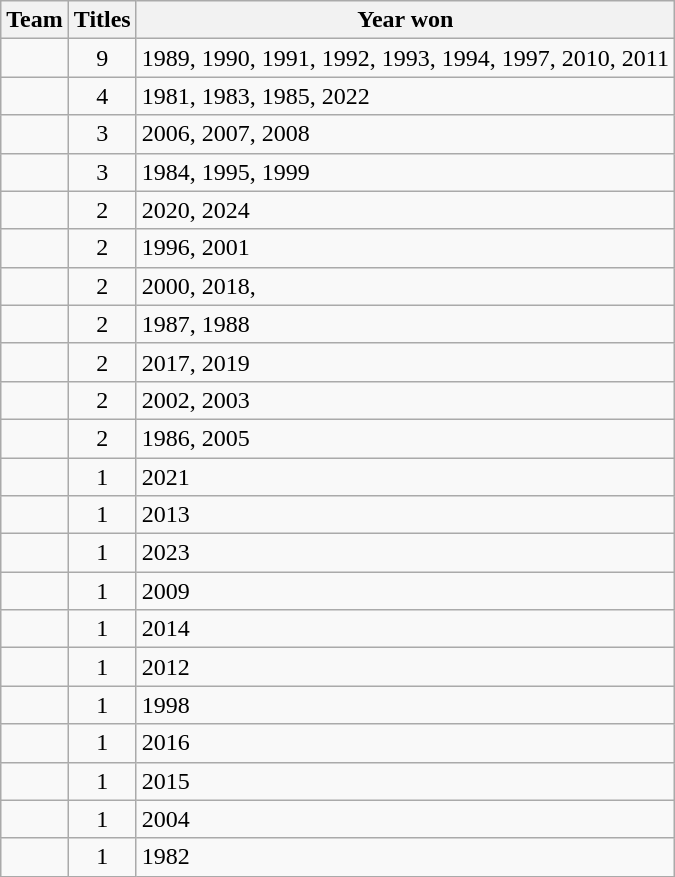<table class="wikitable sortable" style="text-align:center">
<tr>
<th>Team</th>
<th>Titles</th>
<th>Year won</th>
</tr>
<tr>
<td style=><strong></strong></td>
<td>9</td>
<td align=left>1989, 1990, 1991, 1992, 1993, 1994, 1997, 2010, 2011</td>
</tr>
<tr>
<td style=><strong><a href='#'></a></strong></td>
<td>4</td>
<td align=left>1981, 1983, 1985, 2022</td>
</tr>
<tr>
<td style=><strong><a href='#'></a></strong></td>
<td>3</td>
<td align=left>2006, 2007, 2008</td>
</tr>
<tr>
<td style=><strong><a href='#'></a></strong></td>
<td>3</td>
<td align=left>1984, 1995, 1999</td>
</tr>
<tr>
<td style=><strong><a href='#'></a></strong></td>
<td>2</td>
<td align=left>2020, 2024</td>
</tr>
<tr>
<td style=><strong><a href='#'></a></strong></td>
<td>2</td>
<td align=left>1996, 2001</td>
</tr>
<tr>
<td style=><strong></strong></td>
<td>2</td>
<td align=left>2000, 2018,</td>
</tr>
<tr>
<td style=><strong></strong></td>
<td>2</td>
<td align=left>1987, 1988</td>
</tr>
<tr>
<td style=><strong><a href='#'></a></strong></td>
<td>2</td>
<td align=left>2017, 2019</td>
</tr>
<tr>
<td style=><strong></strong></td>
<td>2</td>
<td align=left>2002, 2003</td>
</tr>
<tr>
<td style=><strong></strong></td>
<td>2</td>
<td align=left>1986, 2005</td>
</tr>
<tr>
<td style=><strong><a href='#'></a></strong></td>
<td>1</td>
<td align=left>2021</td>
</tr>
<tr>
<td style=><strong><a href='#'></a></strong></td>
<td>1</td>
<td align=left>2013</td>
</tr>
<tr>
<td style=><strong><a href='#'></a></strong></td>
<td>1</td>
<td align=left>2023</td>
</tr>
<tr>
<td style=><strong></strong></td>
<td>1</td>
<td align=left>2009</td>
</tr>
<tr>
<td style=><strong></strong></td>
<td>1</td>
<td align=left>2014</td>
</tr>
<tr>
<td style=><strong></strong></td>
<td>1</td>
<td align=left>2012</td>
</tr>
<tr>
<td style=><strong></strong></td>
<td>1</td>
<td align=left>1998</td>
</tr>
<tr>
<td style=><strong></strong></td>
<td>1</td>
<td align=left>2016</td>
</tr>
<tr>
<td style=><strong></strong></td>
<td>1</td>
<td align=left>2015</td>
</tr>
<tr>
<td style=><strong></strong></td>
<td>1</td>
<td align=left>2004</td>
</tr>
<tr>
<td style=><strong><a href='#'></a></strong></td>
<td>1</td>
<td align=left>1982</td>
</tr>
</table>
